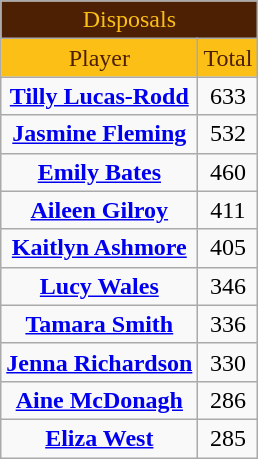<table class="wikitable" style="text-align:center;">
<tr>
<td colspan="2" style="text-align:center; background: #4D2004; color: #FBBF15">Disposals</td>
</tr>
<tr>
<td style="text-align:center; background: #FBBF15; color: #4D2004">Player</td>
<td style="text-align:center; background: #FBBF15; color: #4D2004">Total</td>
</tr>
<tr>
<td><strong><a href='#'>Tilly Lucas-Rodd</a></strong></td>
<td>633</td>
</tr>
<tr>
<td><strong><a href='#'>Jasmine Fleming</a></strong></td>
<td>532</td>
</tr>
<tr>
<td><strong><a href='#'>Emily Bates</a></strong></td>
<td>460</td>
</tr>
<tr>
<td><strong><a href='#'>Aileen Gilroy</a></strong></td>
<td>411</td>
</tr>
<tr>
<td><strong><a href='#'>Kaitlyn Ashmore</a></strong></td>
<td>405</td>
</tr>
<tr>
<td><strong><a href='#'>Lucy Wales</a></strong></td>
<td>346</td>
</tr>
<tr>
<td><strong><a href='#'>Tamara Smith</a></strong></td>
<td>336</td>
</tr>
<tr>
<td><strong><a href='#'>Jenna Richardson</a></strong></td>
<td>330</td>
</tr>
<tr>
<td><strong><a href='#'>Aine McDonagh</a></strong></td>
<td>286</td>
</tr>
<tr>
<td><strong><a href='#'>Eliza West</a></strong></td>
<td>285</td>
</tr>
</table>
